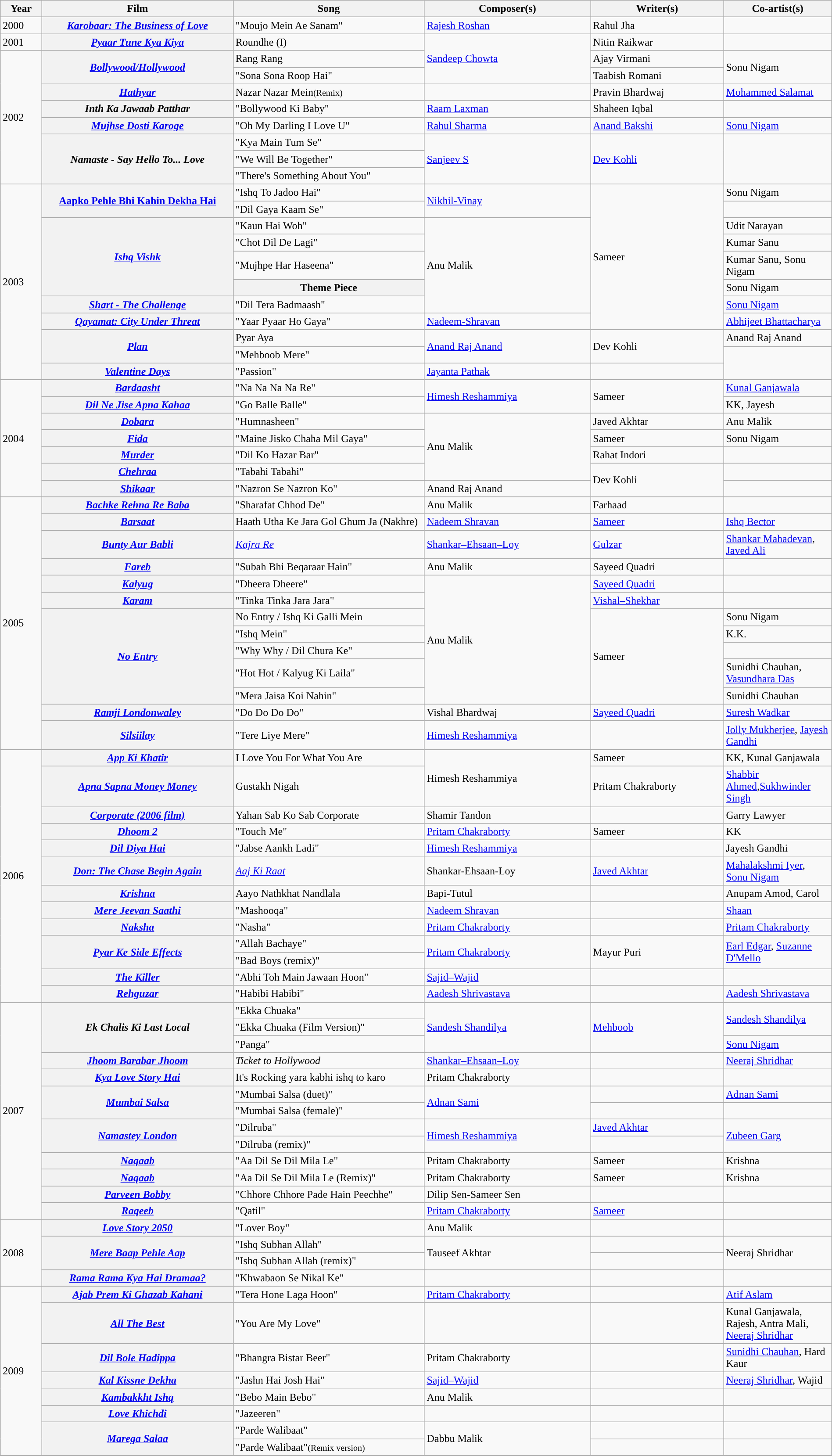<table class="wikitable sortable mw-collapsible mw-collapsed plainrowheaders" width="100%" textcolor:#000;">
<tr style="background:#b0e0e66;">
<th scope="col" width=5%><strong>Year</strong></th>
<th scope="col" width=23%><strong>Film</strong></th>
<th scope="col" width=23%><strong>Song</strong></th>
<th scope="col" width=20%><strong>Composer(s)</strong></th>
<th scope="col" width=16%><strong>Writer(s)</strong></th>
<th scope="col" width=18%><strong>Co-artist(s)</strong></th>
</tr>
<tr>
<td>2000</td>
<th scope="row"><em><a href='#'>Karobaar: The Business of Love</a></em></th>
<td>"Moujo Mein Ae Sanam"</td>
<td><a href='#'>Rajesh Roshan</a></td>
<td>Rahul Jha</td>
<td></td>
</tr>
<tr>
<td>2001</td>
<th scope="row"><em><a href='#'>Pyaar Tune Kya Kiya</a></em></th>
<td>Roundhe (I)</td>
<td rowspan="3"><a href='#'>Sandeep Chowta</a></td>
<td>Nitin Raikwar</td>
<td></td>
</tr>
<tr>
<td rowspan="8">2002</td>
<th scope="row" rowspan="2"><em><a href='#'>Bollywood/Hollywood</a></em></th>
<td>Rang Rang</td>
<td>Ajay Virmani</td>
<td rowspan="2">Sonu Nigam</td>
</tr>
<tr>
<td>"Sona Sona Roop Hai"</td>
<td>Taabish Romani</td>
</tr>
<tr>
<th scope="row"><em><a href='#'>Hathyar</a></em></th>
<td>Nazar Nazar Mein<small>(Remix)</small></td>
<td></td>
<td>Pravin Bhardwaj</td>
<td><a href='#'>Mohammed Salamat</a></td>
</tr>
<tr>
<th scope="row"><em>Inth Ka Jawaab Patthar</em></th>
<td>"Bollywood Ki Baby"</td>
<td><a href='#'>Raam Laxman</a></td>
<td>Shaheen Iqbal</td>
<td></td>
</tr>
<tr>
<th scope="row"><em><a href='#'>Mujhse Dosti Karoge</a></em></th>
<td>"Oh My Darling I Love U"</td>
<td><a href='#'>Rahul Sharma</a></td>
<td><a href='#'>Anand Bakshi</a></td>
<td><a href='#'>Sonu Nigam</a></td>
</tr>
<tr>
<th scope="row" rowspan="3"><em>Namaste - Say Hello To... Love</em></th>
<td>"Kya Main Tum Se"</td>
<td rowspan="3"><a href='#'>Sanjeev S</a></td>
<td rowspan="3"><a href='#'>Dev Kohli</a></td>
<td rowspan="3"></td>
</tr>
<tr>
<td>"We Will Be Together"</td>
</tr>
<tr>
<td>"There's Something About You"</td>
</tr>
<tr>
<td rowspan="11">2003</td>
<th rowspan="2" scope="row"><a href='#'>Aapko Pehle Bhi Kahin Dekha Hai</a></th>
<td>"Ishq To Jadoo Hai"</td>
<td rowspan="2"><a href='#'>Nikhil-Vinay</a></td>
<td rowspan="8">Sameer</td>
<td>Sonu Nigam</td>
</tr>
<tr>
<td>"Dil Gaya Kaam Se"</td>
<td></td>
</tr>
<tr>
<th rowspan="4" scope="row"><em><a href='#'>Ishq Vishk</a></em></th>
<td>"Kaun Hai Woh"</td>
<td rowspan="5">Anu Malik</td>
<td>Udit Narayan</td>
</tr>
<tr>
<td>"Chot Dil De Lagi"</td>
<td rowspan="1">Kumar  Sanu</td>
</tr>
<tr>
<td>"Mujhpe Har Haseena"</td>
<td rowspan="1">Kumar Sanu, Sonu Nigam</td>
</tr>
<tr>
<th>Theme Piece</th>
<td>Sonu Nigam</td>
</tr>
<tr>
<th scope="row"><em><a href='#'>Shart - The Challenge</a></em></th>
<td>"Dil Tera Badmaash"</td>
<td><a href='#'>Sonu Nigam</a></td>
</tr>
<tr>
<th scope="row" rowspan="1"><em><a href='#'>Qayamat: City Under Threat</a></em></th>
<td>"Yaar Pyaar Ho Gaya"</td>
<td><a href='#'>Nadeem-Shravan</a></td>
<td rowspan="1"><a href='#'>Abhijeet Bhattacharya</a></td>
</tr>
<tr>
<th rowspan="2" scope="row"><em><a href='#'>Plan</a></em></th>
<td>Pyar Aya</td>
<td rowspan="2"><a href='#'>Anand Raj Anand</a></td>
<td rowspan="2">Dev Kohli</td>
<td>Anand Raj Anand</td>
</tr>
<tr>
<td>"Mehboob Mere"</td>
<td rowspan="2"></td>
</tr>
<tr>
<th rowspan="1" scope="row"><em><a href='#'>Valentine Days</a></em></th>
<td>"Passion"</td>
<td><a href='#'>Jayanta Pathak</a></td>
<td></td>
</tr>
<tr>
<td rowspan="7">2004</td>
<th scope="row"><em><a href='#'>Bardaasht</a></em></th>
<td>"Na Na Na Na Re"</td>
<td rowspan="2"><a href='#'>Himesh Reshammiya</a></td>
<td rowspan="2">Sameer</td>
<td><a href='#'>Kunal Ganjawala</a></td>
</tr>
<tr>
<th scope="row"><em><a href='#'>Dil Ne Jise Apna Kahaa</a></em></th>
<td>"Go Balle Balle"</td>
<td>KK, Jayesh</td>
</tr>
<tr>
<th scope="row"><em><a href='#'>Dobara</a></em></th>
<td>"Humnasheen"</td>
<td rowspan="4">Anu Malik</td>
<td>Javed Akhtar</td>
<td>Anu Malik</td>
</tr>
<tr>
<th scope="row"><em><a href='#'>Fida</a></em></th>
<td>"Maine Jisko Chaha Mil Gaya"</td>
<td>Sameer</td>
<td>Sonu Nigam</td>
</tr>
<tr>
<th scope="row"><em><a href='#'>Murder</a></em></th>
<td>"Dil Ko Hazar Bar"</td>
<td>Rahat Indori</td>
<td></td>
</tr>
<tr>
<th scope="row"><em><a href='#'>Chehraa</a></em></th>
<td>"Tabahi Tabahi"</td>
<td rowspan="2">Dev Kohli</td>
<td></td>
</tr>
<tr>
<th scope="row"><em><a href='#'>Shikaar</a></em></th>
<td>"Nazron Se Nazron Ko"</td>
<td>Anand Raj Anand</td>
<td></td>
</tr>
<tr>
<td rowspan="13">2005</td>
<th scope="row"><em><a href='#'>Bachke Rehna Re Baba</a></em></th>
<td>"Sharafat Chhod De"</td>
<td>Anu Malik</td>
<td>Farhaad</td>
<td></td>
</tr>
<tr>
<th scope="row"><em><a href='#'>Barsaat</a></em></th>
<td>Haath Utha Ke Jara Gol Ghum Ja (Nakhre)</td>
<td><a href='#'>Nadeem Shravan</a></td>
<td><a href='#'>Sameer</a></td>
<td><a href='#'>Ishq Bector</a></td>
</tr>
<tr>
<th scope="row"><em><a href='#'>Bunty Aur Babli</a></em></th>
<td><em><a href='#'>Kajra Re</a></em></td>
<td><a href='#'>Shankar–Ehsaan–Loy</a></td>
<td><a href='#'>Gulzar</a></td>
<td><a href='#'>Shankar Mahadevan</a>, <a href='#'>Javed Ali</a></td>
</tr>
<tr>
<th scope="row"><em><a href='#'>Fareb</a></em></th>
<td>"Subah Bhi Beqaraar Hain"</td>
<td>Anu Malik</td>
<td>Sayeed Quadri</td>
</tr>
<tr>
<th scope="row"><em><a href='#'>Kalyug</a></em></th>
<td>"Dheera Dheere"</td>
<td rowspan="7">Anu Malik</td>
<td><a href='#'>Sayeed Quadri</a></td>
<td></td>
</tr>
<tr>
<th scope="row"><em><a href='#'>Karam</a></em></th>
<td>"Tinka Tinka Jara Jara"</td>
<td><a href='#'>Vishal–Shekhar</a></td>
<td></td>
</tr>
<tr>
<th scope="row" rowspan="5"><em><a href='#'>No Entry</a></em></th>
<td>No Entry / Ishq Ki Galli Mein</td>
<td rowspan="5">Sameer</td>
<td>Sonu Nigam</td>
</tr>
<tr>
<td>"Ishq Mein"</td>
<td>K.K.</td>
</tr>
<tr>
<td>"Why Why / Dil Chura Ke"</td>
<td></td>
</tr>
<tr>
<td>"Hot Hot / Kalyug Ki Laila"</td>
<td>Sunidhi Chauhan, <a href='#'>Vasundhara Das</a></td>
</tr>
<tr>
<td>"Mera Jaisa Koi Nahin"</td>
<td rowspan="1">Sunidhi Chauhan</td>
</tr>
<tr>
<th scope="row"><em><a href='#'>Ramji Londonwaley</a></em></th>
<td>"Do Do Do Do"</td>
<td>Vishal Bhardwaj</td>
<td><a href='#'>Sayeed Quadri</a></td>
<td><a href='#'>Suresh Wadkar</a></td>
</tr>
<tr>
<th scope="row"><em><a href='#'>Silsiilay</a></em></th>
<td>"Tere Liye Mere"</td>
<td><a href='#'>Himesh Reshammiya</a></td>
<td></td>
<td><a href='#'>Jolly Mukherjee</a>, <a href='#'>Jayesh Gandhi</a></td>
</tr>
<tr>
<td rowspan="13">2006</td>
<th scope="row"><em><a href='#'>App Ki Khatir</a></em></th>
<td>I Love You For What You Are</td>
<td rowspan="2">Himesh Reshammiya</td>
<td>Sameer</td>
<td>KK, Kunal Ganjawala</td>
</tr>
<tr>
<th scope="row"><em><a href='#'>Apna Sapna Money Money</a></em></th>
<td>Gustakh Nigah</td>
<td>Pritam Chakraborty</td>
<td><a href='#'>Shabbir Ahmed</a>,<a href='#'>Sukhwinder Singh</a></td>
</tr>
<tr>
<th scope="row"><em><a href='#'>Corporate (2006 film)</a></em></th>
<td>Yahan Sab Ko Sab Corporate</td>
<td>Shamir Tandon</td>
<td></td>
<td>Garry Lawyer</td>
</tr>
<tr>
<th scope="row"><em><a href='#'>Dhoom 2</a></em></th>
<td>"Touch Me"</td>
<td><a href='#'>Pritam Chakraborty</a></td>
<td>Sameer</td>
<td>KK</td>
</tr>
<tr>
<th scope="row"><em><a href='#'>Dil Diya Hai</a></em></th>
<td>"Jabse Aankh Ladi"</td>
<td><a href='#'>Himesh Reshammiya</a></td>
<td></td>
<td>Jayesh Gandhi</td>
</tr>
<tr>
<th scope="row"><em><a href='#'>Don: The Chase Begin Again</a></em></th>
<td><em><a href='#'>Aaj Ki Raat</a></em></td>
<td>Shankar-Ehsaan-Loy</td>
<td><a href='#'>Javed Akhtar</a></td>
<td><a href='#'>Mahalakshmi Iyer</a>, <a href='#'>Sonu Nigam</a></td>
</tr>
<tr>
<th scope="row"><em><a href='#'>Krishna</a></em></th>
<td>Aayo Nathkhat Nandlala</td>
<td>Bapi-Tutul</td>
<td></td>
<td>Anupam Amod, Carol</td>
</tr>
<tr>
<th scope="row"><em><a href='#'>Mere Jeevan Saathi</a></em></th>
<td>"Mashooqa"</td>
<td><a href='#'>Nadeem Shravan</a></td>
<td></td>
<td><a href='#'>Shaan</a></td>
</tr>
<tr>
<th scope="row"><em><a href='#'>Naksha</a></em></th>
<td>"Nasha"</td>
<td><a href='#'>Pritam Chakraborty</a></td>
<td></td>
<td><a href='#'>Pritam Chakraborty</a></td>
</tr>
<tr>
<th scope="row" rowspan=2><em><a href='#'>Pyar Ke Side Effects</a></em></th>
<td>"Allah Bachaye"</td>
<td rowspan=2><a href='#'>Pritam Chakraborty</a></td>
<td rowspan="2">Mayur Puri</td>
<td rowspan=2><a href='#'>Earl Edgar</a>, <a href='#'>Suzanne D'Mello</a></td>
</tr>
<tr>
<td>"Bad Boys (remix)"</td>
</tr>
<tr>
<th scope="row"><em><a href='#'>The Killer</a></em></th>
<td>"Abhi Toh Main Jawaan Hoon"</td>
<td rowspan=1><a href='#'>Sajid–Wajid</a></td>
<td></td>
<td></td>
</tr>
<tr>
<th scope="row"><em><a href='#'>Rehguzar</a></em></th>
<td>"Habibi Habibi"</td>
<td><a href='#'>Aadesh Shrivastava</a></td>
<td></td>
<td><a href='#'>Aadesh Shrivastava</a></td>
</tr>
<tr>
<td rowspan="13">2007</td>
<th scope="row" rowspan=3><em>Ek Chalis Ki Last Local</em></th>
<td>"Ekka Chuaka"</td>
<td rowspan="3"><a href='#'>Sandesh Shandilya</a></td>
<td rowspan="3" rowapan="3"><a href='#'>Mehboob</a></td>
<td rowspan="2"><a href='#'>Sandesh Shandilya</a></td>
</tr>
<tr>
<td>"Ekka Chuaka (Film Version)"</td>
</tr>
<tr>
<td>"Panga"</td>
<td><a href='#'>Sonu Nigam</a></td>
</tr>
<tr>
<th scope="row"><em><a href='#'>Jhoom Barabar Jhoom</a></em></th>
<td><em>Ticket to Hollywood</em></td>
<td><a href='#'>Shankar–Ehsaan–Loy</a></td>
<td></td>
<td><a href='#'>Neeraj Shridhar</a></td>
</tr>
<tr>
<th scope="row"><em><a href='#'>Kya Love Story Hai</a></em></th>
<td>It's Rocking yara kabhi ishq to karo</td>
<td>Pritam Chakraborty</td>
<td></td>
<td></td>
</tr>
<tr>
<th scope="row" rowspan=2><em><a href='#'>Mumbai Salsa</a></em></th>
<td>"Mumbai Salsa (duet)"</td>
<td rowspan=2><a href='#'>Adnan Sami</a></td>
<td></td>
<td><a href='#'>Adnan Sami</a></td>
</tr>
<tr>
<td>"Mumbai Salsa (female)"</td>
<td></td>
<td></td>
</tr>
<tr>
<th scope="row" rowspan=2><em><a href='#'>Namastey London</a></em></th>
<td>"Dilruba"</td>
<td rowspan=2><a href='#'>Himesh Reshammiya</a></td>
<td rowapan=2><a href='#'>Javed Akhtar</a></td>
<td rowspan=2><a href='#'>Zubeen Garg</a></td>
</tr>
<tr>
<td>"Dilruba (remix)"</td>
</tr>
<tr>
<th scope="row"><em><a href='#'>Naqaab</a></em></th>
<td>"Aa Dil Se Dil Mila Le"</td>
<td>Pritam Chakraborty</td>
<td>Sameer</td>
<td>Krishna</td>
</tr>
<tr>
<th scope="row"><em><a href='#'>Naqaab</a></em></th>
<td>"Aa Dil Se Dil Mila Le (Remix)"</td>
<td>Pritam Chakraborty</td>
<td>Sameer</td>
<td>Krishna</td>
</tr>
<tr>
<th scope="row"><em><a href='#'>Parveen Bobby</a></em></th>
<td>"Chhore Chhore Pade Hain Peechhe"</td>
<td>Dilip Sen-Sameer Sen</td>
<td></td>
<td></td>
</tr>
<tr>
<th scope="row"><em><a href='#'>Raqeeb</a></em></th>
<td>"Qatil"</td>
<td><a href='#'>Pritam Chakraborty</a></td>
<td><a href='#'>Sameer</a></td>
<td></td>
</tr>
<tr>
<td rowspan=4>2008</td>
<th scope="row"><em><a href='#'>Love Story 2050</a></em></th>
<td>"Lover Boy"</td>
<td>Anu Malik</td>
<td></td>
<td></td>
</tr>
<tr>
<th scope="row" rowspan=2><em><a href='#'>Mere Baap Pehle Aap</a></em></th>
<td>"Ishq Subhan Allah"</td>
<td rowspan=2>Tauseef Akhtar</td>
<td></td>
<td rowspan=2>Neeraj Shridhar</td>
</tr>
<tr>
<td>"Ishq Subhan Allah (remix)"</td>
</tr>
<tr>
<th scope="row"><em><a href='#'>Rama Rama Kya Hai Dramaa?</a></em></th>
<td>"Khwabaon Se Nikal Ke"</td>
<td></td>
<td></td>
<td></td>
</tr>
<tr>
<td rowspan="8">2009</td>
<th scope="row"><em><a href='#'>Ajab Prem Ki Ghazab Kahani</a></em></th>
<td>"Tera Hone Laga Hoon"</td>
<td><a href='#'>Pritam Chakraborty</a></td>
<td></td>
<td><a href='#'>Atif Aslam</a></td>
</tr>
<tr>
<th scope="row"><em><a href='#'>All The Best</a></em></th>
<td>"You Are My Love"</td>
<td></td>
<td></td>
<td>Kunal Ganjawala, Rajesh, Antra Mali, <a href='#'>Neeraj Shridhar</a></td>
</tr>
<tr>
<th scope="row"><em><a href='#'>Dil Bole Hadippa</a></em></th>
<td>"Bhangra Bistar Beer"</td>
<td>Pritam Chakraborty</td>
<td></td>
<td><a href='#'>Sunidhi Chauhan</a>, Hard Kaur</td>
</tr>
<tr>
<th scope="row"><em><a href='#'>Kal Kissne Dekha</a></em></th>
<td>"Jashn Hai Josh Hai"</td>
<td><a href='#'>Sajid–Wajid</a></td>
<td></td>
<td><a href='#'>Neeraj Shridhar</a>, Wajid</td>
</tr>
<tr>
<th scope="row"><em><a href='#'>Kambakkht Ishq</a></em></th>
<td>"Bebo Main Bebo"</td>
<td>Anu Malik</td>
<td></td>
<td></td>
</tr>
<tr>
<th scope="row"><em><a href='#'>Love Khichdi</a></em></th>
<td>"Jazeeren"</td>
<td></td>
<td></td>
<td></td>
</tr>
<tr>
<th rowspan="2" scope="row"><em><a href='#'>Marega Salaa</a></em></th>
<td>"Parde Walibaat"</td>
<td rowspan="2">Dabbu Malik</td>
<td></td>
<td></td>
</tr>
<tr>
<td>"Parde Walibaat"<small>(Remix version)</small></td>
<td></td>
<td></td>
</tr>
<tr>
</tr>
</table>
